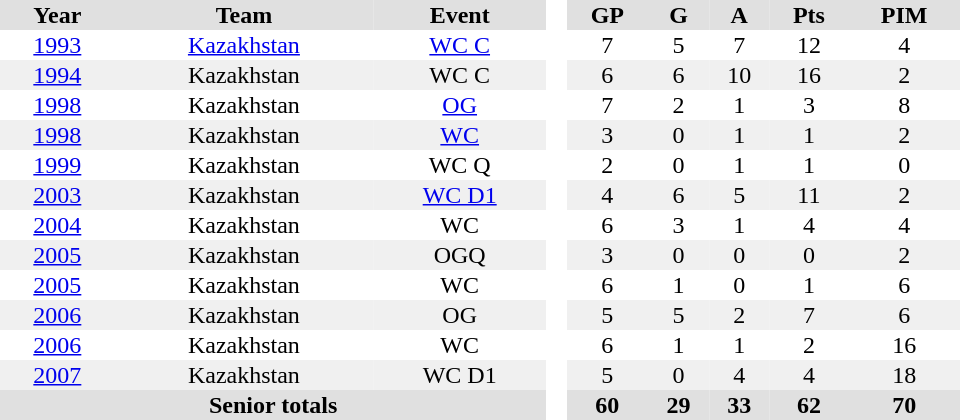<table border="0" cellpadding="1" cellspacing="0" style="text-align:center; width:40em">
<tr ALIGN="center" bgcolor="#e0e0e0">
<th>Year</th>
<th>Team</th>
<th>Event</th>
<th rowspan="99" bgcolor="#ffffff"> </th>
<th>GP</th>
<th>G</th>
<th>A</th>
<th>Pts</th>
<th>PIM</th>
</tr>
<tr>
<td><a href='#'>1993</a></td>
<td><a href='#'>Kazakhstan</a></td>
<td><a href='#'>WC C</a></td>
<td>7</td>
<td>5</td>
<td>7</td>
<td>12</td>
<td>4</td>
</tr>
<tr bgcolor="#f0f0f0">
<td><a href='#'>1994</a></td>
<td>Kazakhstan</td>
<td>WC C</td>
<td>6</td>
<td>6</td>
<td>10</td>
<td>16</td>
<td>2</td>
</tr>
<tr>
<td><a href='#'>1998</a></td>
<td>Kazakhstan</td>
<td><a href='#'>OG</a></td>
<td>7</td>
<td>2</td>
<td>1</td>
<td>3</td>
<td>8</td>
</tr>
<tr bgcolor="#f0f0f0">
<td><a href='#'>1998</a></td>
<td>Kazakhstan</td>
<td><a href='#'>WC</a></td>
<td>3</td>
<td>0</td>
<td>1</td>
<td>1</td>
<td>2</td>
</tr>
<tr>
<td><a href='#'>1999</a></td>
<td>Kazakhstan</td>
<td>WC Q</td>
<td>2</td>
<td>0</td>
<td>1</td>
<td>1</td>
<td>0</td>
</tr>
<tr bgcolor="#f0f0f0">
<td><a href='#'>2003</a></td>
<td>Kazakhstan</td>
<td><a href='#'>WC D1</a></td>
<td>4</td>
<td>6</td>
<td>5</td>
<td>11</td>
<td>2</td>
</tr>
<tr>
<td><a href='#'>2004</a></td>
<td>Kazakhstan</td>
<td>WC</td>
<td>6</td>
<td>3</td>
<td>1</td>
<td>4</td>
<td>4</td>
</tr>
<tr bgcolor="#f0f0f0">
<td><a href='#'>2005</a></td>
<td>Kazakhstan</td>
<td>OGQ</td>
<td>3</td>
<td>0</td>
<td>0</td>
<td>0</td>
<td>2</td>
</tr>
<tr>
<td><a href='#'>2005</a></td>
<td>Kazakhstan</td>
<td>WC</td>
<td>6</td>
<td>1</td>
<td>0</td>
<td>1</td>
<td>6</td>
</tr>
<tr bgcolor="#f0f0f0">
<td><a href='#'>2006</a></td>
<td>Kazakhstan</td>
<td>OG</td>
<td>5</td>
<td>5</td>
<td>2</td>
<td>7</td>
<td>6</td>
</tr>
<tr>
<td><a href='#'>2006</a></td>
<td>Kazakhstan</td>
<td>WC</td>
<td>6</td>
<td>1</td>
<td>1</td>
<td>2</td>
<td>16</td>
</tr>
<tr bgcolor="#f0f0f0">
<td><a href='#'>2007</a></td>
<td>Kazakhstan</td>
<td>WC D1</td>
<td>5</td>
<td>0</td>
<td>4</td>
<td>4</td>
<td>18</td>
</tr>
<tr bgcolor="#e0e0e0">
<th colspan=3>Senior totals</th>
<th>60</th>
<th>29</th>
<th>33</th>
<th>62</th>
<th>70</th>
</tr>
</table>
